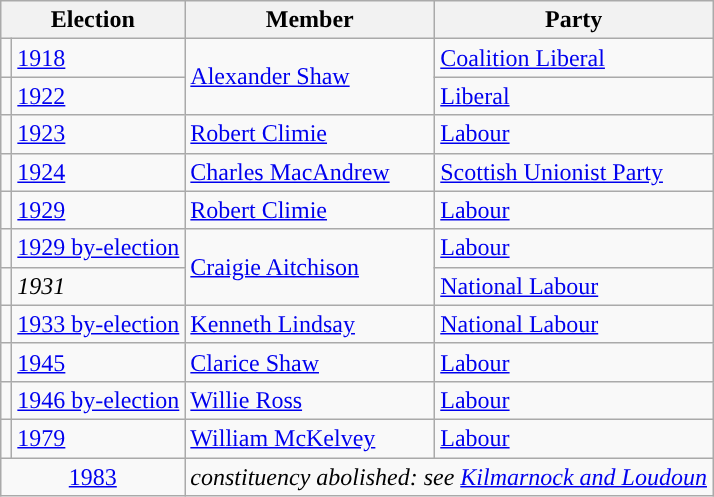<table class="wikitable">
<tr>
<th colspan="2">Election</th>
<th>Member</th>
<th>Party</th>
</tr>
<tr>
<td style="color:inherit;background-color: "></td>
<td><a href='#'>1918</a></td>
<td rowspan="2"><a href='#'>Alexander Shaw</a></td>
<td><a href='#'>Coalition Liberal</a></td>
</tr>
<tr>
<td style="color:inherit;background-color: "></td>
<td><a href='#'>1922</a></td>
<td><a href='#'>Liberal</a></td>
</tr>
<tr>
<td style="color:inherit;background-color: "></td>
<td><a href='#'>1923</a></td>
<td><a href='#'>Robert Climie</a></td>
<td><a href='#'>Labour</a></td>
</tr>
<tr>
<td style="color:inherit;background-color: "></td>
<td><a href='#'>1924</a></td>
<td><a href='#'>Charles MacAndrew</a></td>
<td><a href='#'>Scottish Unionist Party</a></td>
</tr>
<tr>
<td style="color:inherit;background-color: "></td>
<td><a href='#'>1929</a></td>
<td><a href='#'>Robert Climie</a></td>
<td><a href='#'>Labour</a></td>
</tr>
<tr>
<td style="color:inherit;background-color: "></td>
<td><a href='#'>1929 by-election</a></td>
<td rowspan="2"><a href='#'>Craigie Aitchison</a></td>
<td><a href='#'>Labour</a></td>
</tr>
<tr>
<td style="color:inherit;background-color: "></td>
<td><em>1931</em></td>
<td><a href='#'>National Labour</a></td>
</tr>
<tr>
<td style="color:inherit;background-color: "></td>
<td><a href='#'>1933 by-election</a></td>
<td><a href='#'>Kenneth Lindsay</a></td>
<td><a href='#'>National Labour</a></td>
</tr>
<tr>
<td style="color:inherit;background-color: "></td>
<td><a href='#'>1945</a></td>
<td><a href='#'>Clarice Shaw</a></td>
<td><a href='#'>Labour</a></td>
</tr>
<tr>
<td style="color:inherit;background-color: "></td>
<td><a href='#'>1946 by-election</a></td>
<td><a href='#'>Willie Ross</a></td>
<td><a href='#'>Labour</a></td>
</tr>
<tr>
<td style="color:inherit;background-color: "></td>
<td><a href='#'>1979</a></td>
<td><a href='#'>William McKelvey</a></td>
<td><a href='#'>Labour</a></td>
</tr>
<tr>
<td colspan="2" align="center"><a href='#'>1983</a></td>
<td colspan="2"><em>constituency abolished: see <a href='#'>Kilmarnock and Loudoun</a></em></td>
</tr>
</table>
